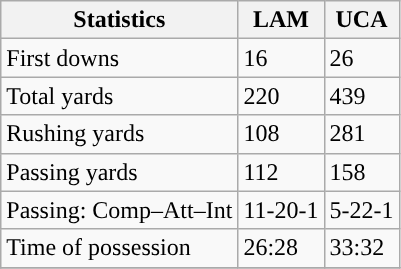<table class="wikitable" style="float: left;">
<tr>
<th>Statistics</th>
<th>LAM</th>
<th>UCA</th>
</tr>
<tr>
<td>First downs</td>
<td>16</td>
<td>26</td>
</tr>
<tr>
<td>Total yards</td>
<td>220</td>
<td>439</td>
</tr>
<tr>
<td>Rushing yards</td>
<td>108</td>
<td>281</td>
</tr>
<tr>
<td>Passing yards</td>
<td>112</td>
<td>158</td>
</tr>
<tr>
<td>Passing: Comp–Att–Int</td>
<td>11-20-1</td>
<td>5-22-1</td>
</tr>
<tr>
<td>Time of possession</td>
<td>26:28</td>
<td>33:32</td>
</tr>
<tr>
</tr>
</table>
